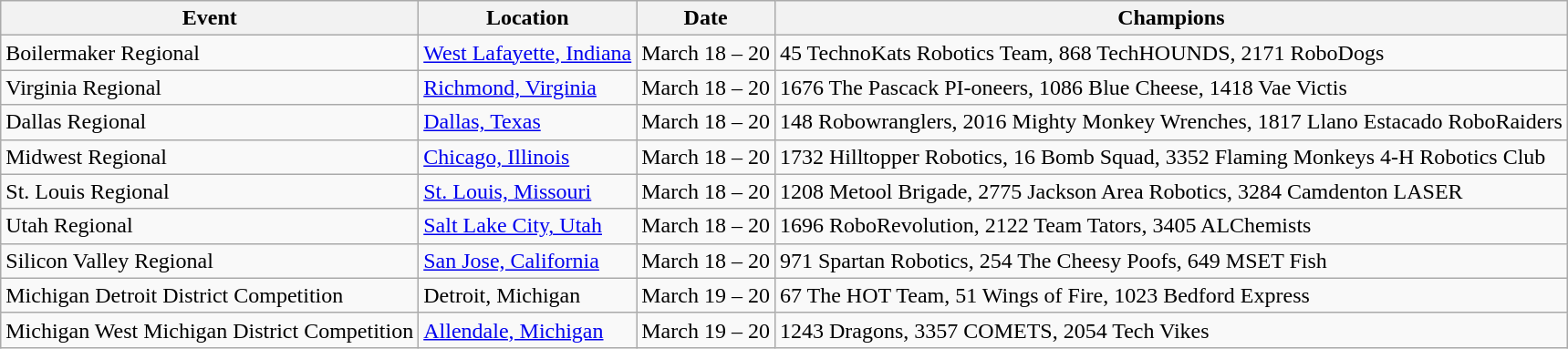<table class="wikitable">
<tr>
<th>Event</th>
<th>Location</th>
<th>Date</th>
<th>Champions</th>
</tr>
<tr>
<td>Boilermaker Regional</td>
<td><a href='#'>West Lafayette, Indiana</a></td>
<td>March 18 – 20</td>
<td>45 TechnoKats Robotics Team, 868 TechHOUNDS, 2171 RoboDogs</td>
</tr>
<tr>
<td>Virginia Regional</td>
<td><a href='#'>Richmond, Virginia</a></td>
<td>March 18 – 20</td>
<td>1676 The Pascack PI-oneers, 1086 Blue Cheese, 1418 Vae Victis</td>
</tr>
<tr>
<td>Dallas Regional</td>
<td><a href='#'>Dallas, Texas</a></td>
<td>March 18 – 20</td>
<td>148 Robowranglers, 2016 Mighty Monkey Wrenches, 1817 Llano Estacado RoboRaiders</td>
</tr>
<tr>
<td>Midwest Regional</td>
<td><a href='#'>Chicago, Illinois</a></td>
<td>March 18 – 20</td>
<td>1732 Hilltopper Robotics, 16 Bomb Squad, 3352 Flaming Monkeys 4-H Robotics Club</td>
</tr>
<tr>
<td>St. Louis Regional</td>
<td><a href='#'>St. Louis, Missouri</a></td>
<td>March 18 – 20</td>
<td>1208 Metool Brigade, 2775 Jackson Area Robotics, 3284 Camdenton LASER</td>
</tr>
<tr>
<td>Utah Regional</td>
<td><a href='#'>Salt Lake City, Utah</a></td>
<td>March 18 – 20</td>
<td>1696 RoboRevolution, 2122 Team Tators, 3405 ALChemists</td>
</tr>
<tr>
<td>Silicon Valley Regional</td>
<td><a href='#'>San Jose, California</a></td>
<td>March 18 – 20</td>
<td>971 Spartan Robotics, 254 The Cheesy Poofs, 649 MSET Fish</td>
</tr>
<tr>
<td>Michigan Detroit District Competition</td>
<td>Detroit, Michigan</td>
<td>March 19 – 20</td>
<td>67 The HOT Team, 51 Wings of Fire, 1023 Bedford Express</td>
</tr>
<tr>
<td>Michigan West Michigan District Competition</td>
<td><a href='#'>Allendale, Michigan</a></td>
<td>March 19 – 20</td>
<td>1243 Dragons, 3357 COMETS, 2054 Tech Vikes</td>
</tr>
</table>
